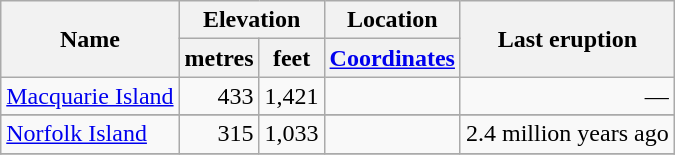<table class="wikitable sortable" style="text-align: left; ">
<tr>
<th rowspan="2">Name</th>
<th colspan ="2">Elevation</th>
<th>Location</th>
<th rowspan="2">Last eruption</th>
</tr>
<tr>
<th>metres</th>
<th>feet</th>
<th><a href='#'>Coordinates</a></th>
</tr>
<tr align="right">
<td align="left"><a href='#'>Macquarie Island</a></td>
<td>433</td>
<td>1,421</td>
<td></td>
<td>—</td>
</tr>
<tr>
</tr>
<tr align="right">
<td align="left"><a href='#'>Norfolk Island</a></td>
<td>315</td>
<td>1,033</td>
<td></td>
<td>2.4 million years ago</td>
</tr>
<tr align="right">
</tr>
</table>
